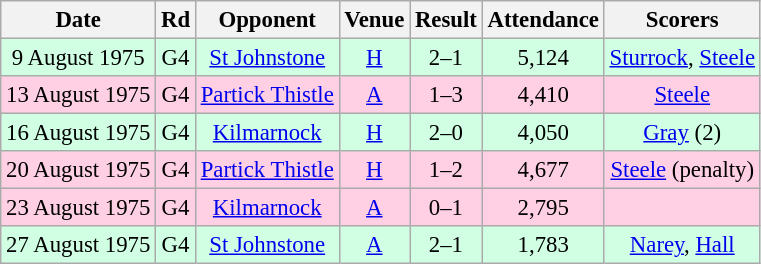<table class="wikitable sortable" style="font-size:95%; text-align:center">
<tr>
<th>Date</th>
<th>Rd</th>
<th>Opponent</th>
<th>Venue</th>
<th>Result</th>
<th>Attendance</th>
<th>Scorers</th>
</tr>
<tr bgcolor = "#d0ffe3">
<td>9 August 1975</td>
<td>G4</td>
<td><a href='#'>St Johnstone</a></td>
<td><a href='#'>H</a></td>
<td>2–1</td>
<td>5,124</td>
<td><a href='#'>Sturrock</a>, <a href='#'>Steele</a></td>
</tr>
<tr bgcolor = "#ffd0e3">
<td>13 August 1975</td>
<td>G4</td>
<td><a href='#'>Partick Thistle</a></td>
<td><a href='#'>A</a></td>
<td>1–3</td>
<td>4,410</td>
<td><a href='#'>Steele</a></td>
</tr>
<tr bgcolor = "#d0ffe3">
<td>16 August 1975</td>
<td>G4</td>
<td><a href='#'>Kilmarnock</a></td>
<td><a href='#'>H</a></td>
<td>2–0</td>
<td>4,050</td>
<td><a href='#'>Gray</a> (2)</td>
</tr>
<tr bgcolor = "#ffd0e3">
<td>20 August 1975</td>
<td>G4</td>
<td><a href='#'>Partick Thistle</a></td>
<td><a href='#'>H</a></td>
<td>1–2</td>
<td>4,677</td>
<td><a href='#'>Steele</a> (penalty)</td>
</tr>
<tr bgcolor = "#ffd0e3">
<td>23 August 1975</td>
<td>G4</td>
<td><a href='#'>Kilmarnock</a></td>
<td><a href='#'>A</a></td>
<td>0–1</td>
<td>2,795</td>
<td></td>
</tr>
<tr bgcolor = "#d0ffe3">
<td>27 August 1975</td>
<td>G4</td>
<td><a href='#'>St Johnstone</a></td>
<td><a href='#'>A</a></td>
<td>2–1</td>
<td>1,783</td>
<td><a href='#'>Narey</a>, <a href='#'>Hall</a></td>
</tr>
</table>
